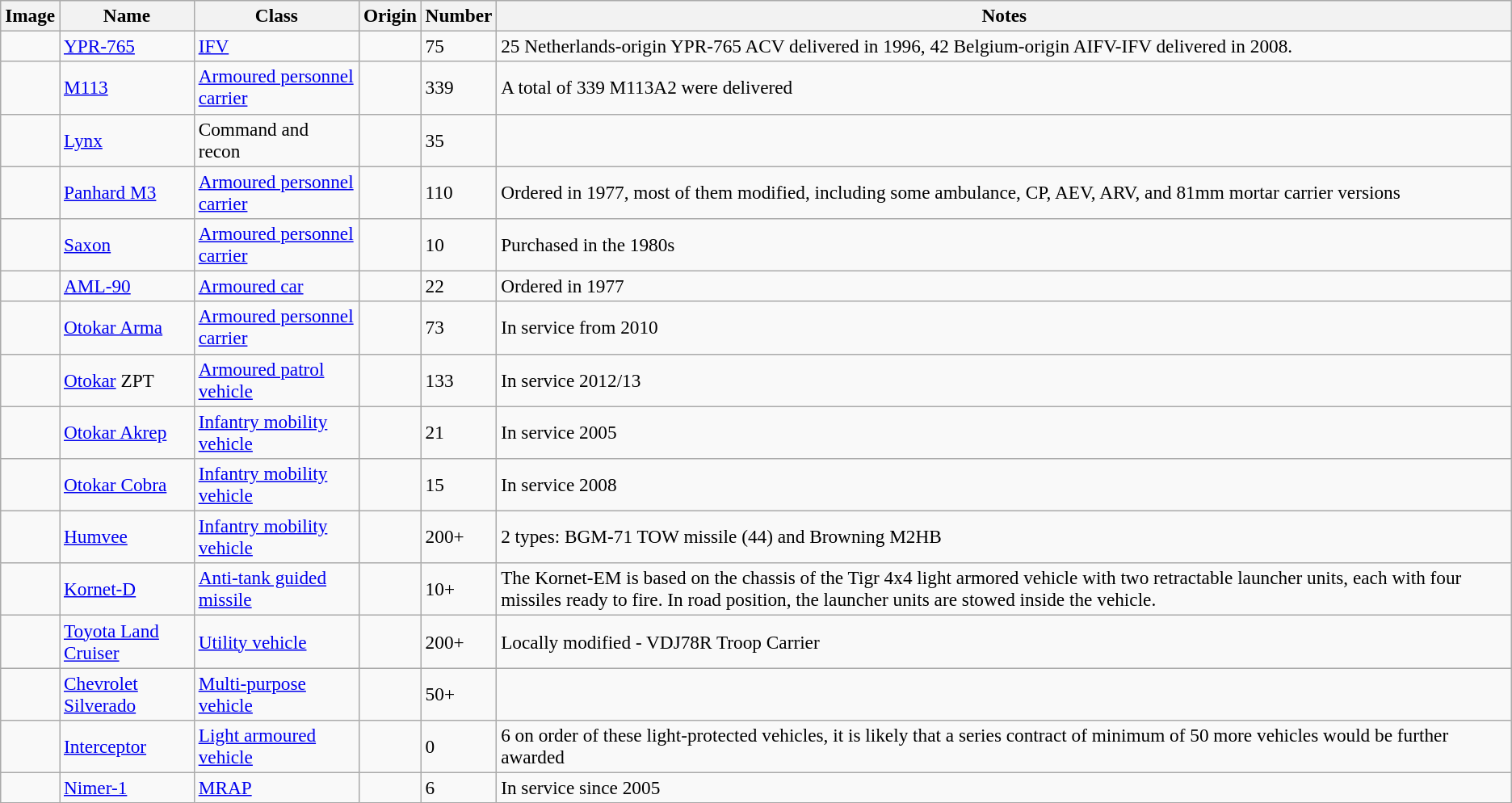<table class="wikitable" style="font-size:97%;">
<tr>
<th>Image</th>
<th>Name</th>
<th>Class</th>
<th>Origin</th>
<th>Number</th>
<th>Notes</th>
</tr>
<tr>
<td></td>
<td><a href='#'>YPR-765</a></td>
<td><a href='#'>IFV</a></td>
<td></td>
<td>75</td>
<td>25 Netherlands-origin YPR-765 ACV delivered in 1996, 42 Belgium-origin AIFV-IFV delivered in 2008.</td>
</tr>
<tr>
<td></td>
<td><a href='#'>M113</a></td>
<td><a href='#'>Armoured personnel carrier</a></td>
<td></td>
<td>339</td>
<td>A total of 339 M113A2 were delivered</td>
</tr>
<tr>
<td></td>
<td><a href='#'>Lynx</a></td>
<td>Command and recon</td>
<td></td>
<td>35</td>
<td></td>
</tr>
<tr>
<td></td>
<td><a href='#'>Panhard M3</a></td>
<td><a href='#'>Armoured personnel carrier</a></td>
<td></td>
<td>110</td>
<td>Ordered in 1977, most of them modified, including some ambulance, CP, AEV, ARV, and 81mm mortar carrier versions</td>
</tr>
<tr>
<td></td>
<td><a href='#'>Saxon</a></td>
<td><a href='#'>Armoured personnel carrier</a></td>
<td></td>
<td>10</td>
<td>Purchased in the 1980s</td>
</tr>
<tr>
<td></td>
<td><a href='#'>AML-90</a></td>
<td><a href='#'>Armoured car</a></td>
<td></td>
<td>22</td>
<td>Ordered in 1977</td>
</tr>
<tr>
<td></td>
<td><a href='#'>Otokar Arma</a></td>
<td><a href='#'>Armoured personnel carrier</a></td>
<td></td>
<td>73</td>
<td>In service from 2010</td>
</tr>
<tr>
<td></td>
<td><a href='#'>Otokar</a> ZPT</td>
<td><a href='#'>Armoured patrol vehicle</a></td>
<td></td>
<td>133</td>
<td>In service 2012/13</td>
</tr>
<tr>
<td></td>
<td><a href='#'>Otokar Akrep</a></td>
<td><a href='#'>Infantry mobility vehicle</a></td>
<td></td>
<td>21</td>
<td>In service 2005</td>
</tr>
<tr>
<td></td>
<td><a href='#'>Otokar Cobra</a></td>
<td><a href='#'>Infantry mobility vehicle</a></td>
<td></td>
<td>15</td>
<td>In service 2008</td>
</tr>
<tr>
<td></td>
<td><a href='#'>Humvee</a></td>
<td><a href='#'>Infantry mobility vehicle</a></td>
<td></td>
<td>200+</td>
<td>2 types:  BGM-71 TOW missile (44) and Browning M2HB</td>
</tr>
<tr>
<td></td>
<td><a href='#'>Kornet-D</a></td>
<td><a href='#'>Anti-tank guided missile</a></td>
<td></td>
<td>10+</td>
<td>The Kornet-EM is based on the chassis of the Tigr 4x4 light armored vehicle with two retractable launcher units, each with four missiles ready to fire. In road position, the launcher units are stowed inside the vehicle.</td>
</tr>
<tr>
<td></td>
<td><a href='#'>Toyota Land Cruiser</a></td>
<td><a href='#'>Utility vehicle</a></td>
<td></td>
<td>200+</td>
<td>Locally modified - VDJ78R Troop Carrier</td>
</tr>
<tr>
<td></td>
<td><a href='#'>Chevrolet Silverado</a></td>
<td><a href='#'>Multi-purpose vehicle</a></td>
<td></td>
<td>50+</td>
<td></td>
</tr>
<tr>
<td></td>
<td><a href='#'>Interceptor</a></td>
<td><a href='#'>Light armoured vehicle</a></td>
<td></td>
<td>0</td>
<td>6 on order of these light-protected vehicles, it is likely that a series contract of minimum of 50 more vehicles would be further awarded</td>
</tr>
<tr>
<td></td>
<td><a href='#'>Nimer-1</a></td>
<td><a href='#'>MRAP</a></td>
<td></td>
<td>6</td>
<td>In service since 2005</td>
</tr>
</table>
